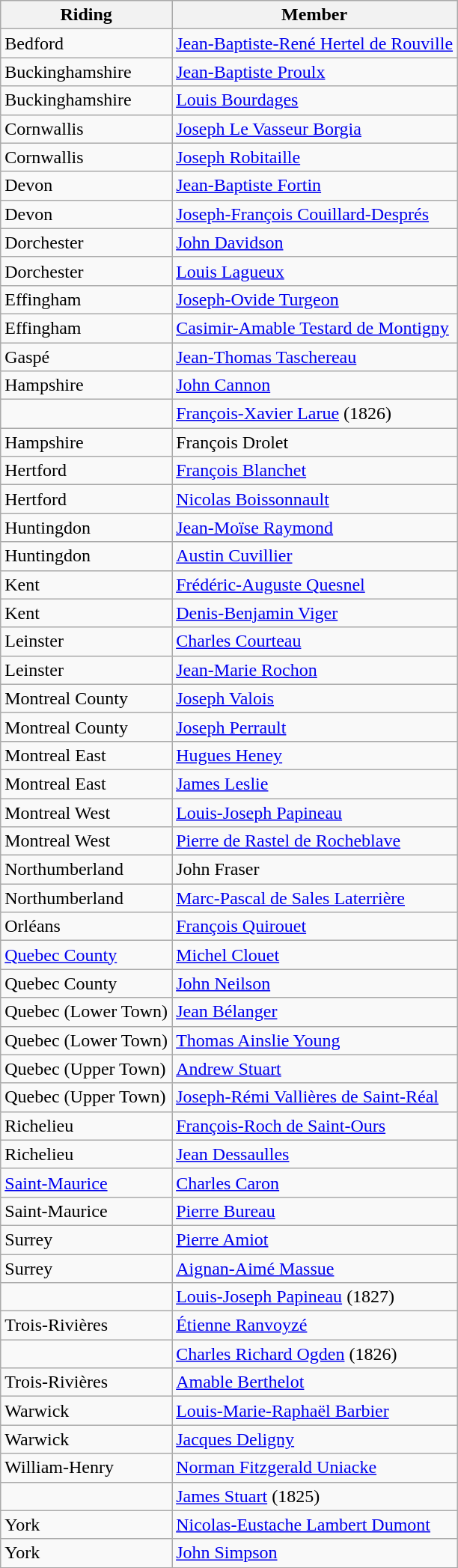<table class="wikitable">
<tr>
<th>Riding</th>
<th>Member</th>
</tr>
<tr>
<td>Bedford</td>
<td><a href='#'>Jean-Baptiste-René Hertel de Rouville</a></td>
</tr>
<tr>
<td>Buckinghamshire</td>
<td><a href='#'>Jean-Baptiste Proulx</a></td>
</tr>
<tr>
<td>Buckinghamshire</td>
<td><a href='#'>Louis Bourdages</a></td>
</tr>
<tr>
<td>Cornwallis</td>
<td><a href='#'>Joseph Le Vasseur Borgia</a></td>
</tr>
<tr>
<td>Cornwallis</td>
<td><a href='#'>Joseph Robitaille</a></td>
</tr>
<tr>
<td>Devon</td>
<td><a href='#'>Jean-Baptiste Fortin</a></td>
</tr>
<tr>
<td>Devon</td>
<td><a href='#'>Joseph-François Couillard-Després</a></td>
</tr>
<tr>
<td>Dorchester</td>
<td><a href='#'>John Davidson</a></td>
</tr>
<tr>
<td>Dorchester</td>
<td><a href='#'>Louis Lagueux</a></td>
</tr>
<tr>
<td>Effingham</td>
<td><a href='#'>Joseph-Ovide Turgeon</a></td>
</tr>
<tr>
<td>Effingham</td>
<td><a href='#'>Casimir-Amable Testard de Montigny</a></td>
</tr>
<tr>
<td>Gaspé</td>
<td><a href='#'>Jean-Thomas Taschereau</a></td>
</tr>
<tr>
<td>Hampshire</td>
<td><a href='#'>John Cannon</a></td>
</tr>
<tr>
<td></td>
<td><a href='#'>François-Xavier Larue</a> (1826)</td>
</tr>
<tr>
<td>Hampshire</td>
<td>François Drolet</td>
</tr>
<tr>
<td>Hertford</td>
<td><a href='#'>François Blanchet</a></td>
</tr>
<tr>
<td>Hertford</td>
<td><a href='#'>Nicolas Boissonnault</a></td>
</tr>
<tr>
<td>Huntingdon</td>
<td><a href='#'>Jean-Moïse Raymond</a></td>
</tr>
<tr>
<td>Huntingdon</td>
<td><a href='#'>Austin Cuvillier</a></td>
</tr>
<tr>
<td>Kent</td>
<td><a href='#'>Frédéric-Auguste Quesnel</a></td>
</tr>
<tr>
<td>Kent</td>
<td><a href='#'>Denis-Benjamin Viger</a></td>
</tr>
<tr>
<td>Leinster</td>
<td><a href='#'>Charles Courteau</a></td>
</tr>
<tr>
<td>Leinster</td>
<td><a href='#'>Jean-Marie Rochon</a></td>
</tr>
<tr>
<td>Montreal County</td>
<td><a href='#'>Joseph Valois</a></td>
</tr>
<tr>
<td>Montreal County</td>
<td><a href='#'>Joseph Perrault</a></td>
</tr>
<tr>
<td>Montreal East</td>
<td><a href='#'>Hugues Heney</a></td>
</tr>
<tr>
<td>Montreal East</td>
<td><a href='#'>James Leslie</a></td>
</tr>
<tr>
<td>Montreal West</td>
<td><a href='#'>Louis-Joseph Papineau</a></td>
</tr>
<tr>
<td>Montreal West</td>
<td><a href='#'>Pierre de Rastel de Rocheblave</a></td>
</tr>
<tr>
<td>Northumberland</td>
<td>John Fraser</td>
</tr>
<tr>
<td>Northumberland</td>
<td><a href='#'>Marc-Pascal de Sales Laterrière</a></td>
</tr>
<tr>
<td>Orléans</td>
<td><a href='#'>François Quirouet</a></td>
</tr>
<tr>
<td><a href='#'>Quebec County</a></td>
<td><a href='#'>Michel Clouet</a></td>
</tr>
<tr>
<td>Quebec County</td>
<td><a href='#'>John Neilson</a></td>
</tr>
<tr>
<td>Quebec (Lower Town)</td>
<td><a href='#'>Jean Bélanger</a></td>
</tr>
<tr>
<td>Quebec (Lower Town)</td>
<td><a href='#'>Thomas Ainslie Young</a></td>
</tr>
<tr>
<td>Quebec (Upper Town)</td>
<td><a href='#'>Andrew Stuart</a></td>
</tr>
<tr>
<td>Quebec (Upper Town)</td>
<td><a href='#'>Joseph-Rémi Vallières de Saint-Réal</a></td>
</tr>
<tr>
<td>Richelieu</td>
<td><a href='#'>François-Roch de Saint-Ours</a></td>
</tr>
<tr>
<td>Richelieu</td>
<td><a href='#'>Jean Dessaulles</a></td>
</tr>
<tr>
<td><a href='#'>Saint-Maurice</a></td>
<td><a href='#'>Charles Caron</a></td>
</tr>
<tr>
<td>Saint-Maurice</td>
<td><a href='#'>Pierre Bureau</a></td>
</tr>
<tr>
<td>Surrey</td>
<td><a href='#'>Pierre Amiot</a></td>
</tr>
<tr>
<td>Surrey</td>
<td><a href='#'>Aignan-Aimé Massue</a></td>
</tr>
<tr>
<td></td>
<td><a href='#'>Louis-Joseph Papineau</a> (1827)</td>
</tr>
<tr>
<td>Trois-Rivières</td>
<td><a href='#'>Étienne Ranvoyzé</a></td>
</tr>
<tr>
<td></td>
<td><a href='#'>Charles Richard Ogden</a> (1826)</td>
</tr>
<tr>
<td>Trois-Rivières</td>
<td><a href='#'>Amable Berthelot</a></td>
</tr>
<tr>
<td>Warwick</td>
<td><a href='#'>Louis-Marie-Raphaël Barbier</a></td>
</tr>
<tr>
<td>Warwick</td>
<td><a href='#'>Jacques Deligny</a></td>
</tr>
<tr>
<td>William-Henry</td>
<td><a href='#'>Norman Fitzgerald Uniacke</a></td>
</tr>
<tr>
<td></td>
<td><a href='#'>James Stuart</a> (1825)</td>
</tr>
<tr>
<td>York</td>
<td><a href='#'>Nicolas-Eustache Lambert Dumont</a></td>
</tr>
<tr>
<td>York</td>
<td><a href='#'>John Simpson</a></td>
</tr>
</table>
